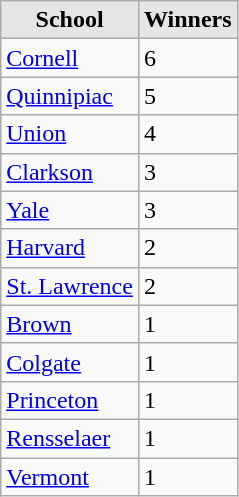<table class="wikitable">
<tr>
<th style="background:#e5e5e5;">School</th>
<th style="background:#e5e5e5;">Winners</th>
</tr>
<tr>
<td><a href='#'>Cornell</a></td>
<td>6</td>
</tr>
<tr>
<td><a href='#'>Quinnipiac</a></td>
<td>5</td>
</tr>
<tr>
<td><a href='#'>Union</a></td>
<td>4</td>
</tr>
<tr>
<td><a href='#'>Clarkson</a></td>
<td>3</td>
</tr>
<tr>
<td><a href='#'>Yale</a></td>
<td>3</td>
</tr>
<tr>
<td><a href='#'>Harvard</a></td>
<td>2</td>
</tr>
<tr>
<td><a href='#'>St. Lawrence</a></td>
<td>2</td>
</tr>
<tr>
<td><a href='#'>Brown</a></td>
<td>1</td>
</tr>
<tr>
<td><a href='#'>Colgate</a></td>
<td>1</td>
</tr>
<tr>
<td><a href='#'>Princeton</a></td>
<td>1</td>
</tr>
<tr>
<td><a href='#'>Rensselaer</a></td>
<td>1</td>
</tr>
<tr>
<td><a href='#'>Vermont</a></td>
<td>1</td>
</tr>
</table>
